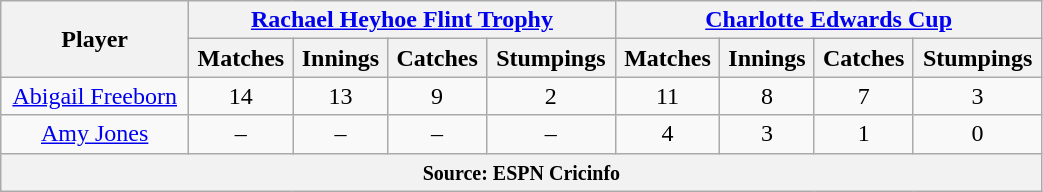<table class="wikitable" style="text-align:center; width:55%;">
<tr>
<th rowspan=2>Player</th>
<th colspan=4><a href='#'>Rachael Heyhoe Flint Trophy</a></th>
<th colspan=4><a href='#'>Charlotte Edwards Cup</a></th>
</tr>
<tr>
<th>Matches</th>
<th>Innings</th>
<th>Catches</th>
<th>Stumpings</th>
<th>Matches</th>
<th>Innings</th>
<th>Catches</th>
<th>Stumpings</th>
</tr>
<tr>
<td><a href='#'>Abigail Freeborn</a></td>
<td>14</td>
<td>13</td>
<td>9</td>
<td>2</td>
<td>11</td>
<td>8</td>
<td>7</td>
<td>3</td>
</tr>
<tr>
<td><a href='#'>Amy Jones</a></td>
<td>–</td>
<td>–</td>
<td>–</td>
<td>–</td>
<td>4</td>
<td>3</td>
<td>1</td>
<td>0</td>
</tr>
<tr>
<th colspan="9"><small>Source: ESPN Cricinfo</small></th>
</tr>
</table>
